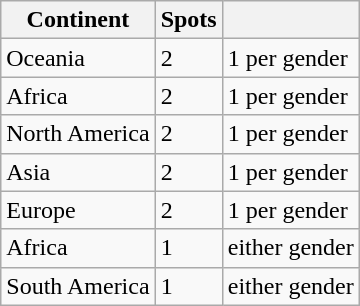<table class="wikitable">
<tr>
<th>Continent</th>
<th>Spots</th>
<th></th>
</tr>
<tr>
<td>Oceania</td>
<td>2</td>
<td>1 per gender</td>
</tr>
<tr>
<td>Africa</td>
<td>2</td>
<td>1 per gender</td>
</tr>
<tr>
<td>North America</td>
<td>2</td>
<td>1 per gender</td>
</tr>
<tr>
<td>Asia</td>
<td>2</td>
<td>1 per gender</td>
</tr>
<tr>
<td>Europe</td>
<td>2</td>
<td>1 per gender</td>
</tr>
<tr>
<td>Africa</td>
<td>1</td>
<td>either gender</td>
</tr>
<tr>
<td>South America</td>
<td>1</td>
<td>either gender</td>
</tr>
</table>
